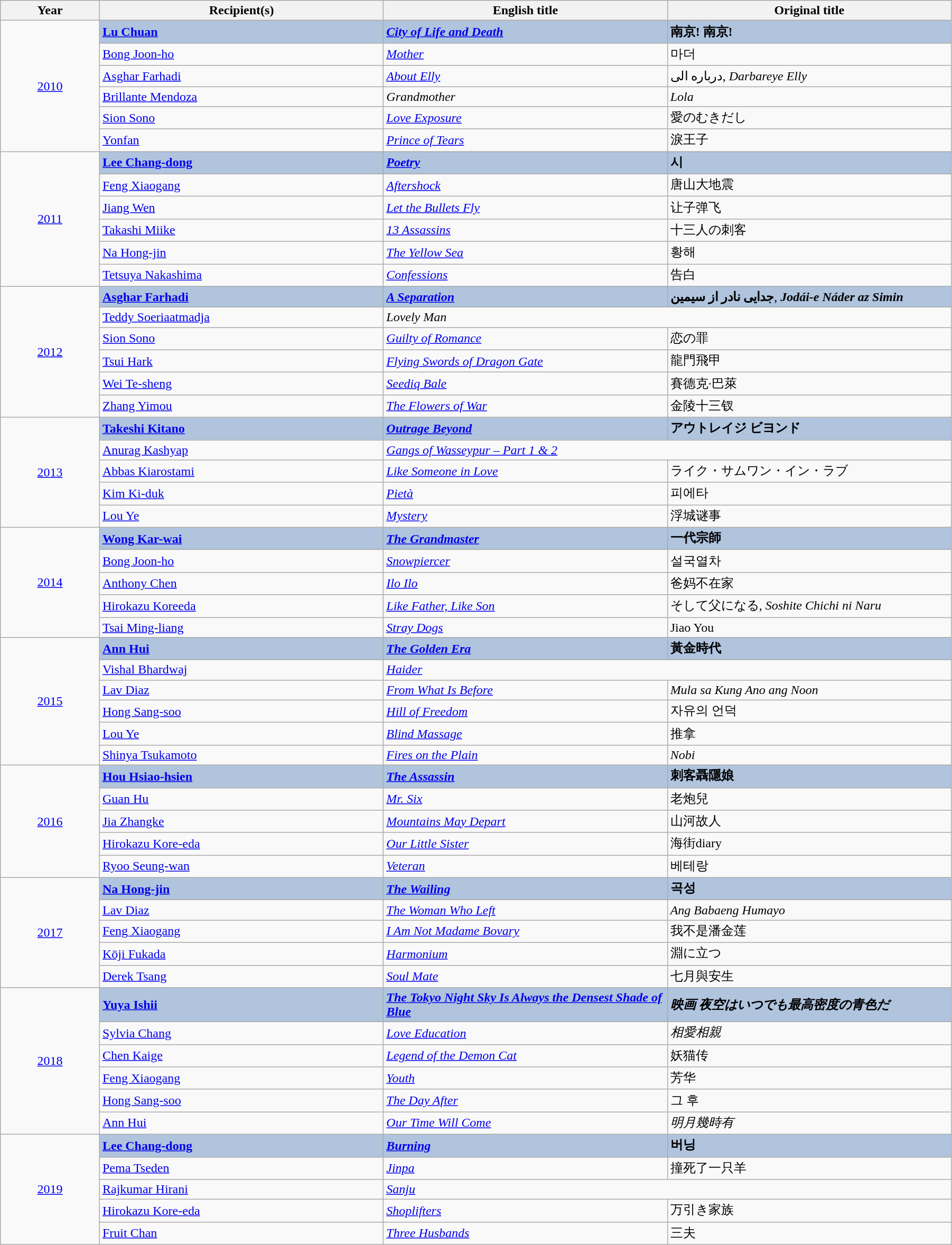<table class="wikitable" width="95%" cellpadding="5">
<tr>
<th width="100"><strong>Year</strong></th>
<th width="300"><strong>Recipient(s)</strong></th>
<th width="300"><strong>English title</strong></th>
<th width="300"><strong>Original title</strong></th>
</tr>
<tr>
<td rowspan="6" style="text-align:center;"><a href='#'>2010</a></td>
<td style="background:#B0C4DE;"> <strong><a href='#'>Lu Chuan</a></strong></td>
<td style="background:#B0C4DE;"><strong><em><a href='#'>City of Life and Death</a></em></strong></td>
<td style="background:#B0C4DE;"><strong>南京! 南京!</strong></td>
</tr>
<tr>
<td> <a href='#'>Bong Joon-ho</a></td>
<td><em><a href='#'>Mother</a></em></td>
<td>마더</td>
</tr>
<tr>
<td> <a href='#'>Asghar Farhadi</a></td>
<td><em><a href='#'>About Elly</a></em></td>
<td>درباره الی, <em>Darbareye Elly</em></td>
</tr>
<tr>
<td> <a href='#'>Brillante Mendoza</a></td>
<td><em>Grandmother</em></td>
<td><em>Lola</em></td>
</tr>
<tr>
<td> <a href='#'>Sion Sono</a></td>
<td><em><a href='#'>Love Exposure</a></em></td>
<td>愛のむきだし</td>
</tr>
<tr>
<td> <a href='#'>Yonfan</a></td>
<td><em><a href='#'>Prince of Tears</a></em></td>
<td>淚王子</td>
</tr>
<tr>
<td rowspan="6" style="text-align:center;"><a href='#'>2011</a></td>
<td style="background:#B0C4DE;"> <strong><a href='#'>Lee Chang-dong</a></strong></td>
<td style="background:#B0C4DE;"><strong><em><a href='#'>Poetry</a></em></strong></td>
<td style="background:#B0C4DE;"><strong>시</strong></td>
</tr>
<tr>
<td> <a href='#'>Feng Xiaogang</a></td>
<td><em><a href='#'>Aftershock</a></em></td>
<td>唐山大地震</td>
</tr>
<tr>
<td> <a href='#'>Jiang Wen</a></td>
<td><em><a href='#'>Let the Bullets Fly</a></em></td>
<td>让子弹飞</td>
</tr>
<tr>
<td> <a href='#'>Takashi Miike</a></td>
<td><em><a href='#'>13 Assassins</a></em></td>
<td>十三人の刺客</td>
</tr>
<tr>
<td> <a href='#'>Na Hong-jin</a></td>
<td><em><a href='#'>The Yellow Sea</a></em></td>
<td>황해</td>
</tr>
<tr>
<td> <a href='#'>Tetsuya Nakashima</a></td>
<td><em><a href='#'>Confessions</a></em></td>
<td>告白</td>
</tr>
<tr>
<td rowspan="6" style="text-align:center;"><a href='#'>2012</a></td>
<td style="background:#B0C4DE;"> <strong><a href='#'>Asghar Farhadi</a></strong></td>
<td style="background:#B0C4DE;"><strong><em><a href='#'>A Separation</a></em></strong></td>
<td style="background:#B0C4DE;"><strong>جدایی نادر از سیمین</strong>, <strong><em>Jodái-e Náder az Simin</em></strong></td>
</tr>
<tr>
<td> <a href='#'>Teddy Soeriaatmadja</a></td>
<td colspan="2"><em>Lovely Man</em></td>
</tr>
<tr>
<td> <a href='#'>Sion Sono</a></td>
<td><em><a href='#'>Guilty of Romance</a></em></td>
<td>恋の罪</td>
</tr>
<tr>
<td> <a href='#'>Tsui Hark</a></td>
<td><em><a href='#'>Flying Swords of Dragon Gate</a></em></td>
<td>龍門飛甲</td>
</tr>
<tr>
<td> <a href='#'>Wei Te-sheng</a></td>
<td><em><a href='#'>Seediq Bale</a></em></td>
<td>賽德克·巴萊</td>
</tr>
<tr>
<td> <a href='#'>Zhang Yimou</a></td>
<td><em><a href='#'>The Flowers of War</a></em></td>
<td>金陵十三钗</td>
</tr>
<tr>
<td rowspan="5" style="text-align:center;"><a href='#'>2013</a></td>
<td style="background:#B0C4DE;"> <strong><a href='#'>Takeshi Kitano</a></strong></td>
<td style="background:#B0C4DE;"><strong><em><a href='#'>Outrage Beyond</a></em></strong></td>
<td style="background:#B0C4DE;"><strong>アウトレイジ ビヨンド</strong></td>
</tr>
<tr>
<td> <a href='#'>Anurag Kashyap</a></td>
<td colspan="2"><em><a href='#'>Gangs of Wasseypur – Part 1 & 2</a></em></td>
</tr>
<tr>
<td> <a href='#'>Abbas Kiarostami</a></td>
<td><em><a href='#'>Like Someone in Love</a></em></td>
<td>ライク・サムワン・イン・ラブ</td>
</tr>
<tr>
<td> <a href='#'>Kim Ki-duk</a></td>
<td><em><a href='#'>Pietà</a></em></td>
<td>피에타</td>
</tr>
<tr>
<td> <a href='#'>Lou Ye</a></td>
<td><em><a href='#'>Mystery</a></em></td>
<td>浮城谜事</td>
</tr>
<tr>
<td rowspan="5" style="text-align:center;"><a href='#'>2014</a></td>
<td style="background:#B0C4DE;"> <strong><a href='#'>Wong Kar-wai</a></strong></td>
<td style="background:#B0C4DE;"><strong><em><a href='#'>The Grandmaster</a></em></strong></td>
<td style="background:#B0C4DE;"><strong>一代宗師</strong></td>
</tr>
<tr>
<td> <a href='#'>Bong Joon-ho</a></td>
<td><em><a href='#'>Snowpiercer</a></em></td>
<td>설국열차</td>
</tr>
<tr>
<td> <a href='#'>Anthony Chen</a></td>
<td><em><a href='#'>Ilo Ilo</a></em></td>
<td>爸妈不在家</td>
</tr>
<tr>
<td> <a href='#'>Hirokazu Koreeda</a></td>
<td><em><a href='#'>Like Father, Like Son</a></em></td>
<td>そして父になる, <em>Soshite Chichi ni Naru</em></td>
</tr>
<tr>
<td> <a href='#'>Tsai Ming-liang</a></td>
<td><em><a href='#'>Stray Dogs</a></em></td>
<td>Jiao You</td>
</tr>
<tr>
<td rowspan="6" style="text-align:center;"><a href='#'>2015</a></td>
<td style="background:#B0C4DE;"> <strong><a href='#'>Ann Hui</a></strong></td>
<td style="background:#B0C4DE;"><strong><em><a href='#'>The Golden Era</a></em></strong></td>
<td style="background:#B0C4DE;"><strong>黃金時代</strong></td>
</tr>
<tr>
<td> <a href='#'>Vishal Bhardwaj</a></td>
<td colspan="2"><em><a href='#'>Haider</a></em></td>
</tr>
<tr>
<td> <a href='#'>Lav Diaz</a></td>
<td><em><a href='#'>From What Is Before</a></em></td>
<td><em>Mula sa Kung Ano ang Noon</em></td>
</tr>
<tr>
<td> <a href='#'>Hong Sang-soo</a></td>
<td><em><a href='#'>Hill of Freedom</a></em></td>
<td>자유의 언덕</td>
</tr>
<tr>
<td> <a href='#'>Lou Ye</a></td>
<td><em><a href='#'>Blind Massage</a></em></td>
<td>推拿</td>
</tr>
<tr>
<td> <a href='#'>Shinya Tsukamoto</a></td>
<td><em><a href='#'>Fires on the Plain</a></em></td>
<td><em>Nobi</em></td>
</tr>
<tr>
<td rowspan="5" style="text-align:center;"><a href='#'>2016</a></td>
<td style="background:#B0C4DE;"> <strong><a href='#'>Hou Hsiao-hsien</a></strong></td>
<td style="background:#B0C4DE;"><strong><em><a href='#'>The Assassin</a></em></strong></td>
<td style="background:#B0C4DE;"><strong>刺客聶隱娘</strong></td>
</tr>
<tr>
<td> <a href='#'>Guan Hu</a></td>
<td><em><a href='#'>Mr. Six</a></em></td>
<td>老炮兒</td>
</tr>
<tr>
<td> <a href='#'>Jia Zhangke</a></td>
<td><em><a href='#'>Mountains May Depart</a></em></td>
<td>山河故人</td>
</tr>
<tr>
<td> <a href='#'>Hirokazu Kore-eda</a></td>
<td><em><a href='#'>Our Little Sister</a></em></td>
<td>海街diary</td>
</tr>
<tr>
<td> <a href='#'>Ryoo Seung-wan</a></td>
<td><em><a href='#'>Veteran</a></em></td>
<td>베테랑</td>
</tr>
<tr>
<td rowspan="5" style="text-align:center;"><a href='#'>2017</a></td>
<td style="background:#B0C4DE;"> <strong><a href='#'>Na Hong-jin</a></strong></td>
<td style="background:#B0C4DE;"><strong><em><a href='#'>The Wailing</a></em></strong></td>
<td style="background:#B0C4DE;"><strong>곡성</strong></td>
</tr>
<tr>
<td> <a href='#'>Lav Diaz</a></td>
<td><em><a href='#'>The Woman Who Left</a></em></td>
<td><em>Ang Babaeng Humayo</em></td>
</tr>
<tr>
<td> <a href='#'>Feng Xiaogang</a></td>
<td><em><a href='#'>I Am Not Madame Bovary</a></em></td>
<td>我不是潘金莲</td>
</tr>
<tr>
<td> <a href='#'>Kōji Fukada</a></td>
<td><em><a href='#'>Harmonium</a></em></td>
<td>淵に立つ</td>
</tr>
<tr>
<td> <a href='#'>Derek Tsang</a></td>
<td><em><a href='#'>Soul Mate</a></em></td>
<td>七月與安生</td>
</tr>
<tr>
<td rowspan="6" style="text-align:center;"><a href='#'>2018</a></td>
<td style="background:#B0C4DE;"> <strong><a href='#'>Yuya Ishii</a></strong></td>
<td style="background:#B0C4DE;"><strong><em><a href='#'>The Tokyo Night Sky Is Always the Densest Shade of Blue</a></em></strong></td>
<td style="background:#B0C4DE;"><strong><em>映画 夜空はいつでも最高密度の青色だ</em></strong></td>
</tr>
<tr>
<td> <a href='#'>Sylvia Chang</a></td>
<td><em><a href='#'>Love Education</a></em></td>
<td><em>相愛相親</em></td>
</tr>
<tr>
<td> <a href='#'>Chen Kaige</a></td>
<td><em><a href='#'>Legend of the Demon Cat</a></em></td>
<td>妖猫传</td>
</tr>
<tr>
<td> <a href='#'>Feng Xiaogang</a></td>
<td><em><a href='#'>Youth</a></em></td>
<td>芳华</td>
</tr>
<tr>
<td> <a href='#'>Hong Sang-soo</a></td>
<td><em><a href='#'>The Day After</a></em></td>
<td>그 후</td>
</tr>
<tr>
<td> <a href='#'>Ann Hui</a></td>
<td><em><a href='#'>Our Time Will Come</a></em></td>
<td><em>明月幾時有</em></td>
</tr>
<tr>
<td rowspan="5" style="text-align:center;"><a href='#'>2019</a></td>
<td style="background:#B0C4DE;"> <strong><a href='#'>Lee Chang-dong</a></strong></td>
<td style="background:#B0C4DE;"><strong><em><a href='#'>Burning</a></em></strong></td>
<td style="background:#B0C4DE;"><strong>버닝</strong></td>
</tr>
<tr>
<td> <a href='#'>Pema Tseden</a></td>
<td><em><a href='#'>Jinpa</a></em></td>
<td>撞死了一只羊</td>
</tr>
<tr>
<td> <a href='#'>Rajkumar Hirani</a></td>
<td colspan="2"><em><a href='#'>Sanju</a></em></td>
</tr>
<tr>
<td> <a href='#'>Hirokazu Kore-eda</a></td>
<td><em><a href='#'>Shoplifters</a></em></td>
<td>万引き家族</td>
</tr>
<tr>
<td> <a href='#'>Fruit Chan</a></td>
<td><em><a href='#'>Three Husbands</a></em></td>
<td>三夫</td>
</tr>
</table>
